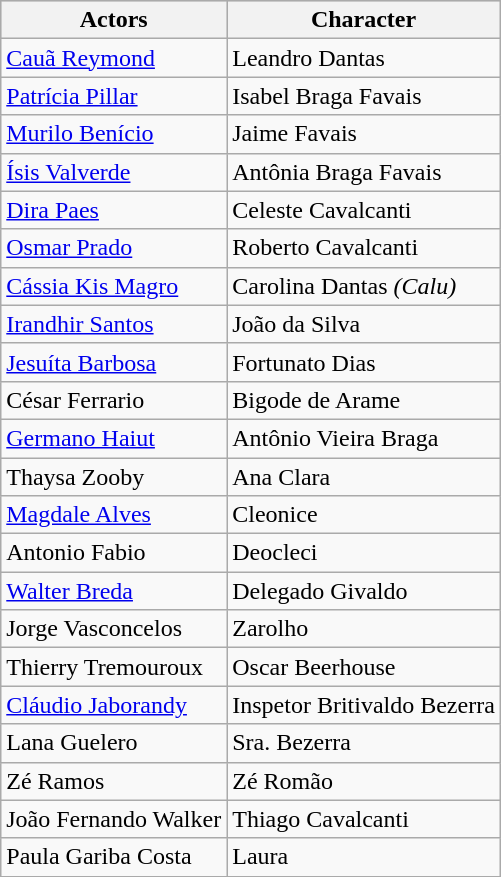<table class="wikitable sortable">
<tr style="background:#ccc;">
<th>Actors</th>
<th>Character</th>
</tr>
<tr>
<td><a href='#'>Cauã Reymond</a></td>
<td>Leandro Dantas</td>
</tr>
<tr>
<td><a href='#'>Patrícia Pillar</a></td>
<td>Isabel Braga Favais</td>
</tr>
<tr>
<td><a href='#'>Murilo Benício</a></td>
<td>Jaime Favais</td>
</tr>
<tr>
<td><a href='#'>Ísis Valverde</a></td>
<td>Antônia Braga Favais</td>
</tr>
<tr>
<td><a href='#'>Dira Paes</a></td>
<td>Celeste Cavalcanti</td>
</tr>
<tr>
<td><a href='#'>Osmar Prado</a></td>
<td>Roberto Cavalcanti</td>
</tr>
<tr>
<td><a href='#'>Cássia Kis Magro</a></td>
<td>Carolina Dantas <em>(Calu)</em></td>
</tr>
<tr>
<td><a href='#'>Irandhir Santos</a></td>
<td>João da Silva</td>
</tr>
<tr>
<td><a href='#'>Jesuíta Barbosa</a></td>
<td>Fortunato Dias</td>
</tr>
<tr>
<td>César Ferrario</td>
<td>Bigode de Arame</td>
</tr>
<tr>
<td><a href='#'>Germano Haiut</a></td>
<td>Antônio Vieira Braga</td>
</tr>
<tr>
<td>Thaysa Zooby</td>
<td>Ana Clara</td>
</tr>
<tr>
<td><a href='#'>Magdale Alves</a></td>
<td>Cleonice</td>
</tr>
<tr>
<td>Antonio Fabio</td>
<td>Deocleci</td>
</tr>
<tr>
<td><a href='#'>Walter Breda</a></td>
<td>Delegado Givaldo</td>
</tr>
<tr>
<td>Jorge Vasconcelos</td>
<td>Zarolho</td>
</tr>
<tr>
<td>Thierry Tremouroux</td>
<td>Oscar Beerhouse</td>
</tr>
<tr>
<td><a href='#'>Cláudio Jaborandy</a></td>
<td>Inspetor Britivaldo Bezerra</td>
</tr>
<tr>
<td>Lana Guelero</td>
<td>Sra. Bezerra</td>
</tr>
<tr>
<td>Zé Ramos</td>
<td>Zé Romão</td>
</tr>
<tr>
<td>João Fernando Walker</td>
<td>Thiago Cavalcanti</td>
</tr>
<tr>
<td>Paula Gariba Costa</td>
<td>Laura</td>
</tr>
</table>
